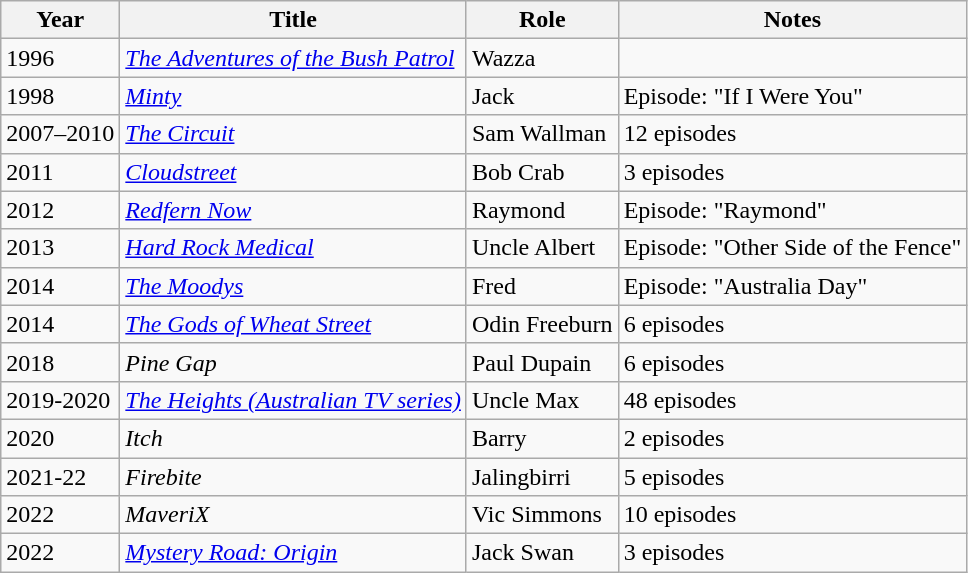<table class="wikitable sortable">
<tr>
<th>Year</th>
<th>Title</th>
<th>Role</th>
<th>Notes</th>
</tr>
<tr>
<td>1996</td>
<td><em><a href='#'>The Adventures of the Bush Patrol</a></em></td>
<td>Wazza</td>
<td></td>
</tr>
<tr>
<td>1998</td>
<td><em><a href='#'>Minty</a></em></td>
<td>Jack</td>
<td>Episode: "If I Were You"</td>
</tr>
<tr>
<td>2007–2010</td>
<td><em><a href='#'>The Circuit</a></em></td>
<td>Sam Wallman</td>
<td>12 episodes</td>
</tr>
<tr>
<td>2011</td>
<td><em><a href='#'>Cloudstreet</a></em></td>
<td>Bob Crab</td>
<td>3 episodes</td>
</tr>
<tr>
<td>2012</td>
<td><em><a href='#'>Redfern Now</a></em></td>
<td>Raymond</td>
<td>Episode: "Raymond"</td>
</tr>
<tr>
<td>2013</td>
<td><em><a href='#'>Hard Rock Medical</a></em></td>
<td>Uncle Albert</td>
<td>Episode: "Other Side of the Fence"</td>
</tr>
<tr>
<td>2014</td>
<td><em><a href='#'>The Moodys</a></em></td>
<td>Fred</td>
<td>Episode: "Australia Day"</td>
</tr>
<tr>
<td>2014</td>
<td><em><a href='#'>The Gods of Wheat Street</a></em></td>
<td>Odin Freeburn</td>
<td>6 episodes</td>
</tr>
<tr>
<td>2018</td>
<td><em>Pine Gap</em></td>
<td>Paul Dupain</td>
<td>6 episodes</td>
</tr>
<tr>
<td>2019-2020</td>
<td><em><a href='#'>The Heights (Australian TV series)</a></em></td>
<td>Uncle Max</td>
<td>48 episodes</td>
</tr>
<tr>
<td>2020</td>
<td><em>Itch</em></td>
<td>Barry</td>
<td>2 episodes</td>
</tr>
<tr>
<td>2021-22</td>
<td><em>Firebite</em></td>
<td>Jalingbirri</td>
<td>5 episodes</td>
</tr>
<tr>
<td>2022</td>
<td><em>MaveriX</em></td>
<td>Vic Simmons</td>
<td>10 episodes</td>
</tr>
<tr>
<td>2022</td>
<td><em><a href='#'>Mystery Road: Origin</a></em></td>
<td>Jack Swan</td>
<td>3 episodes</td>
</tr>
</table>
